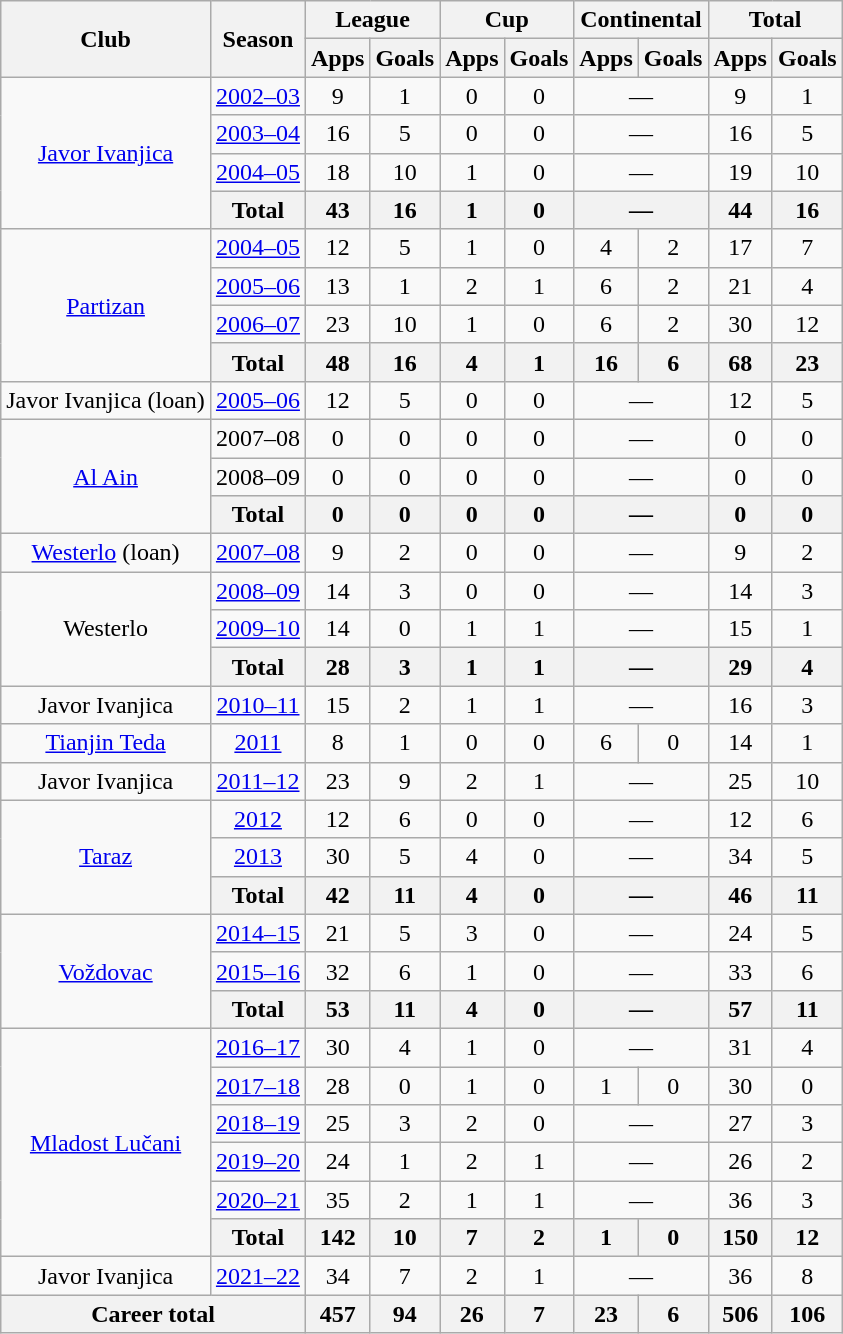<table class="wikitable" style="text-align:center">
<tr>
<th rowspan="2">Club</th>
<th rowspan="2">Season</th>
<th colspan="2">League</th>
<th colspan="2">Cup</th>
<th colspan="2">Continental</th>
<th colspan="2">Total</th>
</tr>
<tr>
<th>Apps</th>
<th>Goals</th>
<th>Apps</th>
<th>Goals</th>
<th>Apps</th>
<th>Goals</th>
<th>Apps</th>
<th>Goals</th>
</tr>
<tr>
<td rowspan="4"><a href='#'>Javor Ivanjica</a></td>
<td><a href='#'>2002–03</a></td>
<td>9</td>
<td>1</td>
<td>0</td>
<td>0</td>
<td colspan="2">—</td>
<td>9</td>
<td>1</td>
</tr>
<tr>
<td><a href='#'>2003–04</a></td>
<td>16</td>
<td>5</td>
<td>0</td>
<td>0</td>
<td colspan="2">—</td>
<td>16</td>
<td>5</td>
</tr>
<tr>
<td><a href='#'>2004–05</a></td>
<td>18</td>
<td>10</td>
<td>1</td>
<td>0</td>
<td colspan="2">—</td>
<td>19</td>
<td>10</td>
</tr>
<tr>
<th>Total</th>
<th>43</th>
<th>16</th>
<th>1</th>
<th>0</th>
<th colspan="2">—</th>
<th>44</th>
<th>16</th>
</tr>
<tr>
<td rowspan="4"><a href='#'>Partizan</a></td>
<td><a href='#'>2004–05</a></td>
<td>12</td>
<td>5</td>
<td>1</td>
<td>0</td>
<td>4</td>
<td>2</td>
<td>17</td>
<td>7</td>
</tr>
<tr>
<td><a href='#'>2005–06</a></td>
<td>13</td>
<td>1</td>
<td>2</td>
<td>1</td>
<td>6</td>
<td>2</td>
<td>21</td>
<td>4</td>
</tr>
<tr>
<td><a href='#'>2006–07</a></td>
<td>23</td>
<td>10</td>
<td>1</td>
<td>0</td>
<td>6</td>
<td>2</td>
<td>30</td>
<td>12</td>
</tr>
<tr>
<th>Total</th>
<th>48</th>
<th>16</th>
<th>4</th>
<th>1</th>
<th>16</th>
<th>6</th>
<th>68</th>
<th>23</th>
</tr>
<tr>
<td>Javor Ivanjica (loan)</td>
<td><a href='#'>2005–06</a></td>
<td>12</td>
<td>5</td>
<td>0</td>
<td>0</td>
<td colspan="2">—</td>
<td>12</td>
<td>5</td>
</tr>
<tr>
<td rowspan="3"><a href='#'>Al Ain</a></td>
<td>2007–08</td>
<td>0</td>
<td>0</td>
<td>0</td>
<td>0</td>
<td colspan="2">—</td>
<td>0</td>
<td>0</td>
</tr>
<tr>
<td>2008–09</td>
<td>0</td>
<td>0</td>
<td>0</td>
<td>0</td>
<td colspan="2">—</td>
<td>0</td>
<td>0</td>
</tr>
<tr>
<th>Total</th>
<th>0</th>
<th>0</th>
<th>0</th>
<th>0</th>
<th colspan="2">—</th>
<th>0</th>
<th>0</th>
</tr>
<tr>
<td><a href='#'>Westerlo</a> (loan)</td>
<td><a href='#'>2007–08</a></td>
<td>9</td>
<td>2</td>
<td>0</td>
<td>0</td>
<td colspan="2">—</td>
<td>9</td>
<td>2</td>
</tr>
<tr>
<td rowspan="3">Westerlo</td>
<td><a href='#'>2008–09</a></td>
<td>14</td>
<td>3</td>
<td>0</td>
<td>0</td>
<td colspan="2">—</td>
<td>14</td>
<td>3</td>
</tr>
<tr>
<td><a href='#'>2009–10</a></td>
<td>14</td>
<td>0</td>
<td>1</td>
<td>1</td>
<td colspan="2">—</td>
<td>15</td>
<td>1</td>
</tr>
<tr>
<th>Total</th>
<th>28</th>
<th>3</th>
<th>1</th>
<th>1</th>
<th colspan="2">—</th>
<th>29</th>
<th>4</th>
</tr>
<tr>
<td>Javor Ivanjica</td>
<td><a href='#'>2010–11</a></td>
<td>15</td>
<td>2</td>
<td>1</td>
<td>1</td>
<td colspan="2">—</td>
<td>16</td>
<td>3</td>
</tr>
<tr>
<td><a href='#'>Tianjin Teda</a></td>
<td><a href='#'>2011</a></td>
<td>8</td>
<td>1</td>
<td>0</td>
<td>0</td>
<td>6</td>
<td>0</td>
<td>14</td>
<td>1</td>
</tr>
<tr>
<td>Javor Ivanjica</td>
<td><a href='#'>2011–12</a></td>
<td>23</td>
<td>9</td>
<td>2</td>
<td>1</td>
<td colspan="2">—</td>
<td>25</td>
<td>10</td>
</tr>
<tr>
<td rowspan="3"><a href='#'>Taraz</a></td>
<td><a href='#'>2012</a></td>
<td>12</td>
<td>6</td>
<td>0</td>
<td>0</td>
<td colspan="2">—</td>
<td>12</td>
<td>6</td>
</tr>
<tr>
<td><a href='#'>2013</a></td>
<td>30</td>
<td>5</td>
<td>4</td>
<td>0</td>
<td colspan="2">—</td>
<td>34</td>
<td>5</td>
</tr>
<tr>
<th>Total</th>
<th>42</th>
<th>11</th>
<th>4</th>
<th>0</th>
<th colspan="2">—</th>
<th>46</th>
<th>11</th>
</tr>
<tr>
<td rowspan="3"><a href='#'>Voždovac</a></td>
<td><a href='#'>2014–15</a></td>
<td>21</td>
<td>5</td>
<td>3</td>
<td>0</td>
<td colspan="2">—</td>
<td>24</td>
<td>5</td>
</tr>
<tr>
<td><a href='#'>2015–16</a></td>
<td>32</td>
<td>6</td>
<td>1</td>
<td>0</td>
<td colspan="2">—</td>
<td>33</td>
<td>6</td>
</tr>
<tr>
<th>Total</th>
<th>53</th>
<th>11</th>
<th>4</th>
<th>0</th>
<th colspan="2">—</th>
<th>57</th>
<th>11</th>
</tr>
<tr>
<td rowspan="6"><a href='#'>Mladost Lučani</a></td>
<td><a href='#'>2016–17</a></td>
<td>30</td>
<td>4</td>
<td>1</td>
<td>0</td>
<td colspan="2">—</td>
<td>31</td>
<td>4</td>
</tr>
<tr>
<td><a href='#'>2017–18</a></td>
<td>28</td>
<td>0</td>
<td>1</td>
<td>0</td>
<td>1</td>
<td>0</td>
<td>30</td>
<td>0</td>
</tr>
<tr>
<td><a href='#'>2018–19</a></td>
<td>25</td>
<td>3</td>
<td>2</td>
<td>0</td>
<td colspan="2">—</td>
<td>27</td>
<td>3</td>
</tr>
<tr>
<td><a href='#'>2019–20</a></td>
<td>24</td>
<td>1</td>
<td>2</td>
<td>1</td>
<td colspan="2">—</td>
<td>26</td>
<td>2</td>
</tr>
<tr>
<td><a href='#'>2020–21</a></td>
<td>35</td>
<td>2</td>
<td>1</td>
<td>1</td>
<td colspan="2">—</td>
<td>36</td>
<td>3</td>
</tr>
<tr>
<th>Total</th>
<th>142</th>
<th>10</th>
<th>7</th>
<th>2</th>
<th>1</th>
<th>0</th>
<th>150</th>
<th>12</th>
</tr>
<tr>
<td>Javor Ivanjica</td>
<td><a href='#'>2021–22</a></td>
<td>34</td>
<td>7</td>
<td>2</td>
<td>1</td>
<td colspan="2">—</td>
<td>36</td>
<td>8</td>
</tr>
<tr>
<th colspan="2">Career total</th>
<th>457</th>
<th>94</th>
<th>26</th>
<th>7</th>
<th>23</th>
<th>6</th>
<th>506</th>
<th>106</th>
</tr>
</table>
